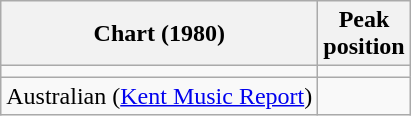<table class="wikitable plainrowheaders">
<tr>
<th scope="col">Chart (1980)</th>
<th scope="col">Peak<br>position</th>
</tr>
<tr>
<td></td>
</tr>
<tr>
<td>Australian (<a href='#'>Kent Music Report</a>)</td>
<td></td>
</tr>
</table>
